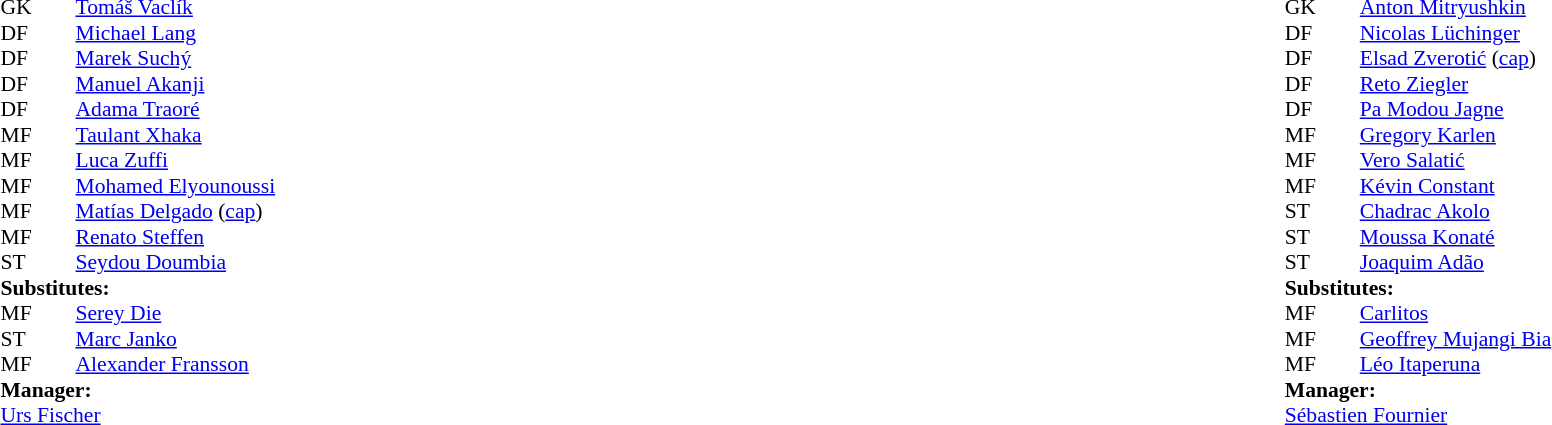<table width="100%">
<tr>
<td valign="top" width="40%"><br><table style="font-size: 90%" cellspacing="0" cellpadding="0">
<tr>
<th width="25"></th>
<th width="25"></th>
</tr>
<tr>
<td>GK</td>
<td></td>
<td> <a href='#'>Tomáš Vaclík</a></td>
<td></td>
<td></td>
</tr>
<tr>
<td>DF</td>
<td></td>
<td> <a href='#'>Michael Lang</a></td>
<td></td>
<td></td>
</tr>
<tr>
<td>DF</td>
<td></td>
<td> <a href='#'>Marek Suchý</a></td>
<td></td>
<td></td>
</tr>
<tr>
<td>DF</td>
<td></td>
<td> <a href='#'>Manuel Akanji</a></td>
<td></td>
<td></td>
</tr>
<tr>
<td>DF</td>
<td></td>
<td> <a href='#'>Adama Traoré</a></td>
<td></td>
<td></td>
</tr>
<tr>
<td>MF</td>
<td></td>
<td> <a href='#'>Taulant Xhaka</a></td>
<td></td>
<td></td>
</tr>
<tr>
<td>MF</td>
<td></td>
<td> <a href='#'>Luca Zuffi</a></td>
<td></td>
<td></td>
</tr>
<tr>
<td>MF</td>
<td></td>
<td> <a href='#'>Mohamed Elyounoussi</a></td>
<td></td>
<td></td>
</tr>
<tr>
<td>MF</td>
<td></td>
<td> <a href='#'>Matías Delgado</a> (<a href='#'>cap</a>)</td>
<td></td>
<td></td>
</tr>
<tr>
<td>MF</td>
<td></td>
<td> <a href='#'>Renato Steffen</a></td>
<td></td>
<td></td>
</tr>
<tr>
<td>ST</td>
<td></td>
<td> <a href='#'>Seydou Doumbia</a></td>
<td></td>
<td></td>
</tr>
<tr>
<td colspan=4><strong>Substitutes:</strong></td>
</tr>
<tr>
<td>MF</td>
<td></td>
<td> <a href='#'>Serey Die</a></td>
<td></td>
<td></td>
</tr>
<tr>
<td>ST</td>
<td></td>
<td> <a href='#'>Marc Janko</a></td>
<td></td>
<td></td>
</tr>
<tr>
<td>MF</td>
<td></td>
<td> <a href='#'>Alexander Fransson</a></td>
<td></td>
<td></td>
</tr>
<tr>
<td colspan=4><strong>Manager:</strong></td>
</tr>
<tr>
<td colspan="4"> <a href='#'>Urs Fischer</a></td>
</tr>
</table>
</td>
<td valign="top"></td>
<td valign="top" width="50%"><br><table style="font-size: 90%" cellspacing="0" cellpadding="0" align=center>
<tr>
<td colspan="4"></td>
</tr>
<tr>
<th width="25"></th>
<th width="25"></th>
</tr>
<tr>
<td>GK</td>
<td></td>
<td> <a href='#'>Anton Mitryushkin</a></td>
<td></td>
<td></td>
</tr>
<tr>
<td>DF</td>
<td></td>
<td> <a href='#'>Nicolas Lüchinger</a></td>
<td></td>
<td></td>
</tr>
<tr>
<td>DF</td>
<td></td>
<td> <a href='#'>Elsad Zverotić</a> (<a href='#'>cap</a>)</td>
<td></td>
<td></td>
</tr>
<tr>
<td>DF</td>
<td></td>
<td> <a href='#'>Reto Ziegler</a></td>
<td></td>
<td></td>
</tr>
<tr>
<td>DF</td>
<td></td>
<td> <a href='#'>Pa Modou Jagne</a></td>
<td></td>
<td></td>
</tr>
<tr>
<td>MF</td>
<td></td>
<td> <a href='#'>Gregory Karlen</a></td>
<td></td>
<td></td>
</tr>
<tr>
<td>MF</td>
<td></td>
<td> <a href='#'>Vero Salatić</a></td>
<td></td>
<td></td>
</tr>
<tr>
<td>MF</td>
<td></td>
<td> <a href='#'>Kévin Constant</a></td>
<td></td>
<td></td>
</tr>
<tr>
<td>ST</td>
<td></td>
<td> <a href='#'>Chadrac Akolo</a></td>
<td></td>
<td></td>
</tr>
<tr>
<td>ST</td>
<td></td>
<td> <a href='#'>Moussa Konaté</a></td>
<td></td>
<td></td>
</tr>
<tr>
<td>ST</td>
<td></td>
<td> <a href='#'>Joaquim Adão</a></td>
<td></td>
<td></td>
</tr>
<tr>
<td colspan=4><strong>Substitutes:</strong></td>
</tr>
<tr>
<td>MF</td>
<td></td>
<td> <a href='#'>Carlitos</a></td>
<td></td>
<td></td>
</tr>
<tr>
<td>MF</td>
<td></td>
<td> <a href='#'>Geoffrey Mujangi Bia</a></td>
<td></td>
<td></td>
</tr>
<tr>
<td>MF</td>
<td></td>
<td> <a href='#'>Léo Itaperuna</a></td>
<td></td>
<td></td>
</tr>
<tr>
<td colspan=4><strong>Manager:</strong></td>
</tr>
<tr>
<td colspan="4"> <a href='#'>Sébastien Fournier</a></td>
</tr>
</table>
</td>
</tr>
</table>
